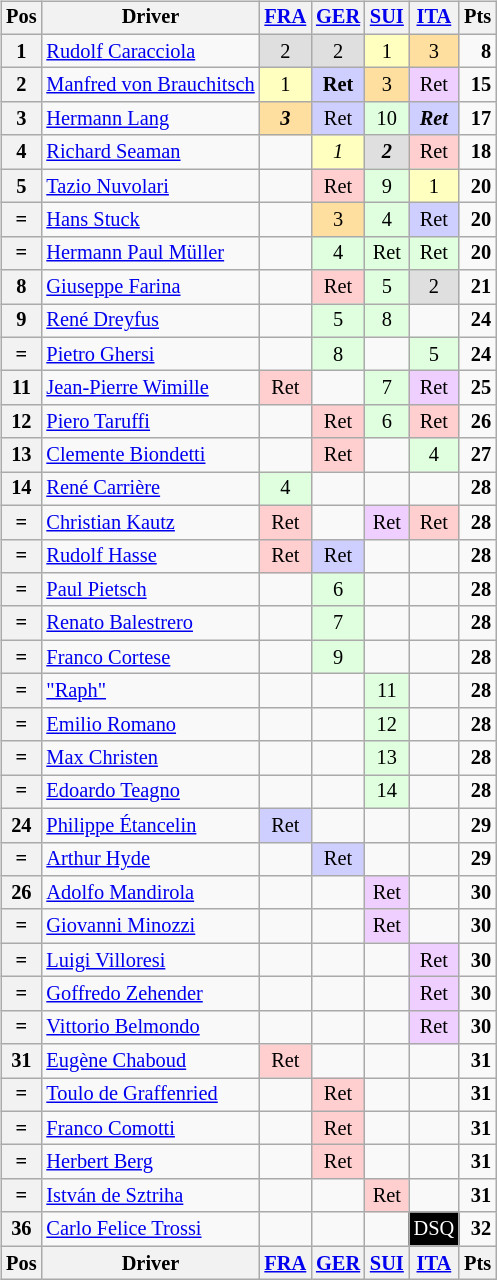<table>
<tr>
<td><br><table class="wikitable" style="font-size: 85%; text-align:center">
<tr valign="top">
<th valign="middle">Pos</th>
<th valign="middle">Driver</th>
<th><a href='#'>FRA</a><br></th>
<th><a href='#'>GER</a><br></th>
<th><a href='#'>SUI</a><br></th>
<th><a href='#'>ITA</a><br></th>
<th valign="middle">Pts</th>
</tr>
<tr>
<th>1</th>
<td align="left"> <a href='#'>Rudolf Caracciola</a></td>
<td style="background:#dfdfdf;">2</td>
<td style="background:#dfdfdf;">2</td>
<td style="background:#ffffbf;">1</td>
<td style="background:#ffdf9f;">3</td>
<td align="right"><strong>8</strong></td>
</tr>
<tr>
<th>2</th>
<td align="left"> <a href='#'>Manfred von Brauchitsch</a></td>
<td style="background:#ffffbf;">1</td>
<td style="background:#cfcfff;"><strong>Ret</strong></td>
<td style="background:#ffdf9f;">3</td>
<td style="background:#efcfff;">Ret</td>
<td align="right"><strong>15</strong></td>
</tr>
<tr>
<th>3</th>
<td align="left"> <a href='#'>Hermann Lang</a></td>
<td style="background:#ffdf9f;"><strong><em>3</em></strong></td>
<td style="background:#cfcfff;">Ret</td>
<td style="background:#dfffdf;">10</td>
<td style="background:#cfcfff;"><strong><em>Ret</em></strong></td>
<td align="right"><strong>17</strong></td>
</tr>
<tr>
<th>4</th>
<td align="left"> <a href='#'>Richard Seaman</a></td>
<td></td>
<td style="background:#ffffbf;"><em>1</em></td>
<td style="background:#dfdfdf;"><strong><em>2</em></strong></td>
<td style="background:#ffcfcf;">Ret</td>
<td align="right"><strong>18</strong></td>
</tr>
<tr>
<th>5</th>
<td align="left"> <a href='#'>Tazio Nuvolari</a></td>
<td></td>
<td style="background:#ffcfcf;">Ret</td>
<td style="background:#dfffdf;">9</td>
<td style="background:#ffffbf;">1</td>
<td align="right"><strong>20</strong></td>
</tr>
<tr>
<th>=</th>
<td align="left"> <a href='#'>Hans Stuck</a></td>
<td></td>
<td style="background:#ffdf9f;">3</td>
<td style="background:#dfffdf;">4</td>
<td style="background:#cfcfff;">Ret</td>
<td align="right"><strong>20</strong></td>
</tr>
<tr>
<th>=</th>
<td align="left"> <a href='#'>Hermann Paul Müller</a></td>
<td></td>
<td style="background:#dfffdf;">4</td>
<td style="background:#dfffdf;">Ret</td>
<td style="background:#dfffdf;">Ret</td>
<td align="right"><strong>20</strong></td>
</tr>
<tr>
<th>8</th>
<td align="left"> <a href='#'>Giuseppe Farina</a></td>
<td></td>
<td style="background:#ffcfcf;">Ret</td>
<td style="background:#dfffdf;">5</td>
<td style="background:#dfdfdf;">2</td>
<td align="right"><strong>21</strong></td>
</tr>
<tr>
<th>9</th>
<td align="left"> <a href='#'>René Dreyfus</a></td>
<td></td>
<td style="background:#dfffdf;">5</td>
<td style="background:#dfffdf;">8</td>
<td></td>
<td align="right"><strong>24</strong></td>
</tr>
<tr>
<th>=</th>
<td align="left"> <a href='#'>Pietro Ghersi</a></td>
<td></td>
<td style="background:#dfffdf;">8</td>
<td></td>
<td style="background:#dfffdf;">5</td>
<td align="right"><strong>24</strong></td>
</tr>
<tr>
<th>11</th>
<td align="left"> <a href='#'>Jean-Pierre Wimille</a></td>
<td style="background:#ffcfcf;">Ret</td>
<td></td>
<td style="background:#dfffdf;">7</td>
<td style="background:#efcfff;">Ret</td>
<td align="right"><strong>25</strong></td>
</tr>
<tr>
<th>12</th>
<td align="left"> <a href='#'>Piero Taruffi</a></td>
<td></td>
<td style="background:#ffcfcf;">Ret</td>
<td style="background:#dfffdf;">6</td>
<td style="background:#ffcfcf;">Ret</td>
<td align="right"><strong>26</strong></td>
</tr>
<tr>
<th>13</th>
<td align="left"> <a href='#'>Clemente Biondetti</a></td>
<td></td>
<td style="background:#ffcfcf;">Ret</td>
<td></td>
<td style="background:#dfffdf;">4</td>
<td align="right"><strong>27</strong></td>
</tr>
<tr>
<th>14</th>
<td align="left"> <a href='#'>René Carrière</a></td>
<td style="background:#dfffdf;">4</td>
<td></td>
<td></td>
<td></td>
<td align="right"><strong>28</strong></td>
</tr>
<tr>
<th>=</th>
<td align="left"> <a href='#'>Christian Kautz</a></td>
<td style="background:#ffcfcf;">Ret</td>
<td></td>
<td style="background:#efcfff;">Ret</td>
<td style="background:#ffcfcf;">Ret</td>
<td align="right"><strong>28</strong></td>
</tr>
<tr>
<th>=</th>
<td align="left"> <a href='#'>Rudolf Hasse</a></td>
<td style="background:#ffcfcf;">Ret</td>
<td style="background:#cfcfff;">Ret</td>
<td></td>
<td></td>
<td align="right"><strong>28</strong></td>
</tr>
<tr>
<th>=</th>
<td align="left"> <a href='#'>Paul Pietsch</a></td>
<td></td>
<td style="background:#dfffdf;">6</td>
<td></td>
<td></td>
<td align="right"><strong>28</strong></td>
</tr>
<tr>
<th>=</th>
<td align="left"> <a href='#'>Renato Balestrero</a></td>
<td></td>
<td style="background:#dfffdf;">7</td>
<td></td>
<td></td>
<td align="right"><strong>28</strong></td>
</tr>
<tr>
<th>=</th>
<td align="left"> <a href='#'>Franco Cortese</a></td>
<td></td>
<td style="background:#dfffdf;">9</td>
<td></td>
<td></td>
<td align="right"><strong>28</strong></td>
</tr>
<tr>
<th>=</th>
<td align="left"> <a href='#'>"Raph"</a></td>
<td></td>
<td></td>
<td style="background:#dfffdf;">11</td>
<td></td>
<td align="right"><strong>28</strong></td>
</tr>
<tr>
<th>=</th>
<td align="left"> <a href='#'>Emilio Romano</a></td>
<td></td>
<td></td>
<td style="background:#dfffdf;">12</td>
<td></td>
<td align="right"><strong>28</strong></td>
</tr>
<tr>
<th>=</th>
<td align="left"> <a href='#'>Max Christen</a></td>
<td></td>
<td></td>
<td style="background:#dfffdf;">13</td>
<td></td>
<td align="right"><strong>28</strong></td>
</tr>
<tr>
<th>=</th>
<td align="left"> <a href='#'>Edoardo Teagno</a></td>
<td></td>
<td></td>
<td style="background:#dfffdf;">14</td>
<td></td>
<td align="right"><strong>28</strong></td>
</tr>
<tr>
<th>24</th>
<td align="left"> <a href='#'>Philippe Étancelin</a></td>
<td style="background:#cfcfff;">Ret</td>
<td></td>
<td></td>
<td></td>
<td align="right"><strong>29</strong></td>
</tr>
<tr>
<th>=</th>
<td align="left"> <a href='#'>Arthur Hyde</a></td>
<td></td>
<td style="background:#cfcfff;">Ret</td>
<td></td>
<td></td>
<td align="right"><strong>29</strong></td>
</tr>
<tr>
<th>26</th>
<td align="left"> <a href='#'>Adolfo Mandirola</a></td>
<td></td>
<td></td>
<td style="background:#efcfff;">Ret</td>
<td></td>
<td align="right"><strong>30</strong></td>
</tr>
<tr>
<th>=</th>
<td align="left"> <a href='#'>Giovanni Minozzi</a></td>
<td></td>
<td></td>
<td style="background:#efcfff;">Ret</td>
<td></td>
<td align="right"><strong>30</strong></td>
</tr>
<tr>
<th>=</th>
<td align="left"> <a href='#'>Luigi Villoresi</a></td>
<td></td>
<td></td>
<td></td>
<td style="background:#efcfff;">Ret</td>
<td align="right"><strong>30</strong></td>
</tr>
<tr>
<th>=</th>
<td align="left"> <a href='#'>Goffredo Zehender</a></td>
<td></td>
<td></td>
<td></td>
<td style="background:#efcfff;">Ret</td>
<td align="right"><strong>30</strong></td>
</tr>
<tr>
<th>=</th>
<td align="left"> <a href='#'>Vittorio Belmondo</a></td>
<td></td>
<td></td>
<td></td>
<td style="background:#efcfff;">Ret</td>
<td align="right"><strong>30</strong></td>
</tr>
<tr>
<th>31</th>
<td align="left"> <a href='#'>Eugène Chaboud</a></td>
<td style="background:#ffcfcf;">Ret</td>
<td></td>
<td></td>
<td></td>
<td align="right"><strong>31</strong></td>
</tr>
<tr>
<th>=</th>
<td align="left"> <a href='#'>Toulo de Graffenried</a></td>
<td></td>
<td style="background:#ffcfcf;">Ret</td>
<td></td>
<td></td>
<td align="right"><strong>31</strong></td>
</tr>
<tr>
<th>=</th>
<td align="left"> <a href='#'>Franco Comotti</a></td>
<td></td>
<td style="background:#ffcfcf;">Ret</td>
<td></td>
<td></td>
<td align="right"><strong>31</strong></td>
</tr>
<tr>
<th>=</th>
<td align="left"> <a href='#'>Herbert Berg</a></td>
<td></td>
<td style="background:#ffcfcf;">Ret</td>
<td></td>
<td></td>
<td align="right"><strong>31</strong></td>
</tr>
<tr>
<th>=</th>
<td align="left"> <a href='#'>István de Sztriha</a></td>
<td></td>
<td></td>
<td style="background:#ffcfcf;">Ret</td>
<td></td>
<td align="right"><strong>31</strong></td>
</tr>
<tr>
<th>36</th>
<td align="left"> <a href='#'>Carlo Felice Trossi</a></td>
<td></td>
<td></td>
<td></td>
<td style="background:#000000; color:white">DSQ</td>
<td align="right"><strong>32</strong></td>
</tr>
<tr valign="top">
<th valign="middle">Pos</th>
<th valign="middle">Driver</th>
<th><a href='#'>FRA</a><br></th>
<th><a href='#'>GER</a><br></th>
<th><a href='#'>SUI</a><br></th>
<th><a href='#'>ITA</a><br></th>
<th valign="middle">Pts</th>
</tr>
</table>
</td>
<td valign="top"><br></td>
</tr>
</table>
